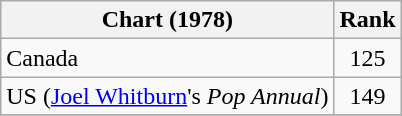<table class="wikitable">
<tr>
<th align="left">Chart (1978)</th>
<th style="text-align:center;">Rank</th>
</tr>
<tr>
<td>Canada</td>
<td style="text-align:center;">125</td>
</tr>
<tr>
<td>US (<a href='#'>Joel Whitburn</a>'s <em>Pop Annual</em>)</td>
<td style="text-align:center;">149</td>
</tr>
<tr>
</tr>
</table>
